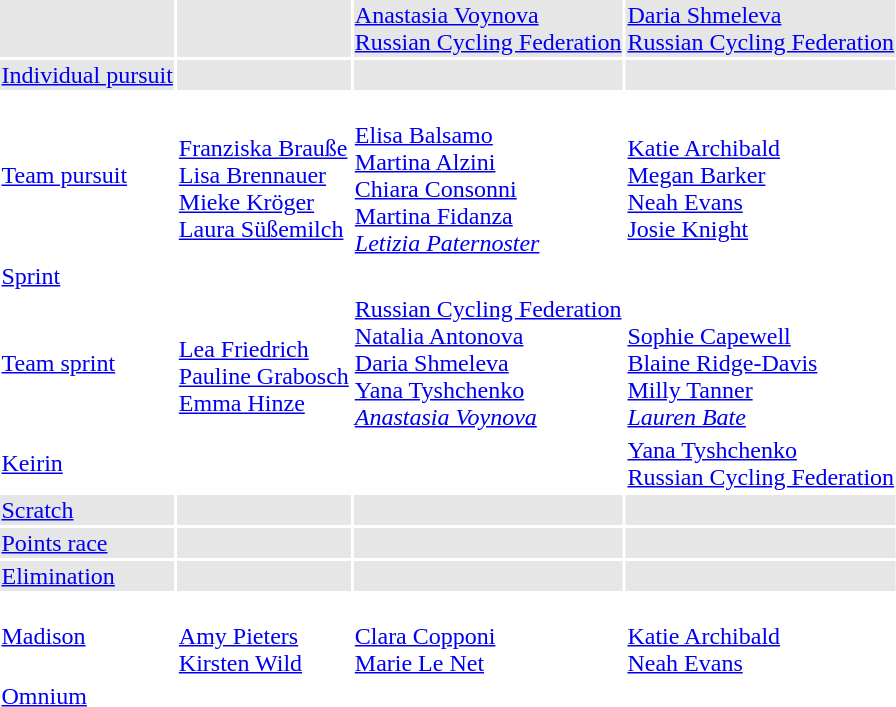<table>
<tr bgcolor="#e6e6e6">
<td><br></td>
<td></td>
<td><a href='#'>Anastasia Voynova</a><br> <a href='#'>Russian Cycling Federation</a></td>
<td><a href='#'>Daria Shmeleva</a><br> <a href='#'>Russian Cycling Federation</a></td>
</tr>
<tr bgcolor="#e6e6e6">
<td><a href='#'>Individual pursuit</a><br></td>
<td></td>
<td></td>
<td></td>
</tr>
<tr>
<td><a href='#'>Team pursuit</a><br></td>
<td><br><a href='#'>Franziska Brauße</a><br><a href='#'>Lisa Brennauer</a><br><a href='#'>Mieke Kröger</a><br><a href='#'>Laura Süßemilch</a></td>
<td><br><a href='#'>Elisa Balsamo</a><br><a href='#'>Martina Alzini</a><br><a href='#'>Chiara Consonni</a><br><a href='#'>Martina Fidanza</a><br><em><a href='#'>Letizia Paternoster</a></em></td>
<td><br><a href='#'>Katie Archibald</a><br><a href='#'>Megan Barker</a><br><a href='#'>Neah Evans</a><br><a href='#'>Josie Knight</a></td>
</tr>
<tr>
<td><a href='#'>Sprint</a><br></td>
<td></td>
<td></td>
<td></td>
</tr>
<tr>
<td><a href='#'>Team sprint</a><br></td>
<td><br><a href='#'>Lea Friedrich</a><br><a href='#'>Pauline Grabosch</a><br><a href='#'>Emma Hinze</a></td>
<td><a href='#'>Russian Cycling Federation</a><br><a href='#'>Natalia Antonova</a><br><a href='#'>Daria Shmeleva</a><br><a href='#'>Yana Tyshchenko</a><br><em><a href='#'>Anastasia Voynova</a></em></td>
<td><br><a href='#'>Sophie Capewell</a><br><a href='#'>Blaine Ridge-Davis</a><br><a href='#'>Milly Tanner</a><br><em><a href='#'>Lauren Bate</a></em></td>
</tr>
<tr>
<td><a href='#'>Keirin</a><br></td>
<td></td>
<td></td>
<td><a href='#'>Yana Tyshchenko</a><br> <a href='#'>Russian Cycling Federation</a></td>
</tr>
<tr bgcolor="#e6e6e6">
<td><a href='#'>Scratch</a><br></td>
<td></td>
<td></td>
<td></td>
</tr>
<tr bgcolor="#e6e6e6">
<td><a href='#'>Points race</a><br></td>
<td></td>
<td></td>
<td></td>
</tr>
<tr bgcolor="#e6e6e6">
<td><a href='#'>Elimination</a><br></td>
<td></td>
<td></td>
<td></td>
</tr>
<tr>
<td><a href='#'>Madison</a><br></td>
<td><br><a href='#'>Amy Pieters</a><br><a href='#'>Kirsten Wild</a></td>
<td><br><a href='#'>Clara Copponi</a><br><a href='#'>Marie Le Net</a></td>
<td><br><a href='#'>Katie Archibald</a><br><a href='#'>Neah Evans</a></td>
</tr>
<tr>
<td><a href='#'>Omnium</a><br></td>
<td></td>
<td></td>
<td></td>
</tr>
</table>
